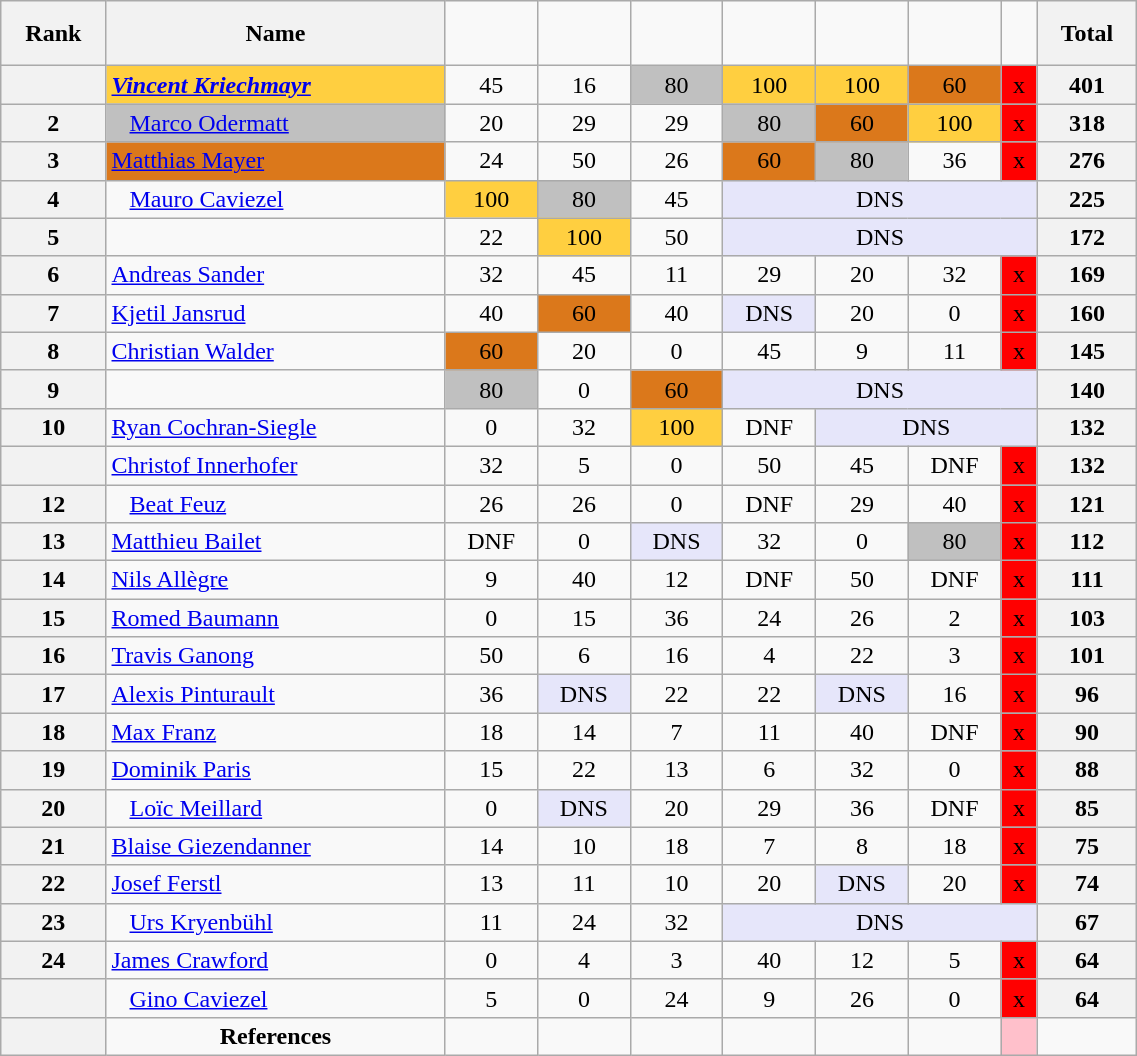<table class="wikitable" width=60% style="font-size:100%; text-align:center;">
<tr>
<th>Rank</th>
<th>Name</th>
<td><br> </td>
<td><br> </td>
<td><br> </td>
<td><br> </td>
<td><br> </td>
<td><br> </td>
<td><br>   </td>
<th>Total</th>
</tr>
<tr>
<th></th>
<td align=left bgcolor=ffcf40> <strong><em><a href='#'>Vincent Kriechmayr</a></em></strong></td>
<td>45</td>
<td>16</td>
<td bgcolor=c0c0c0>80</td>
<td bgcolor=ffcf40>100</td>
<td bgcolor=ffcf40>100</td>
<td bgcolor=db781b>60</td>
<td bgcolor=red>x</td>
<th>401</th>
</tr>
<tr>
<th>2</th>
<td align=left bgcolor=c0c0c0>   <a href='#'>Marco Odermatt</a></td>
<td>20</td>
<td>29</td>
<td>29</td>
<td bgcolor=c0c0c0>80</td>
<td bgcolor=db781b>60</td>
<td bgcolor=ffcf40>100</td>
<td bgcolor=red>x</td>
<th>318</th>
</tr>
<tr>
<th>3</th>
<td align=left bgcolor=db781b> <a href='#'>Matthias Mayer</a></td>
<td>24</td>
<td>50</td>
<td>26</td>
<td bgcolor=db781b>60</td>
<td bgcolor=c0c0c0>80</td>
<td>36</td>
<td bgcolor=red>x</td>
<th>276</th>
</tr>
<tr>
<th>4</th>
<td align=left>    <a href='#'>Mauro Caviezel</a></td>
<td bgcolor=ffcf40>100</td>
<td bgcolor=c0c0c0>80</td>
<td>45</td>
<td bgcolor=lavender colspan=4>DNS</td>
<th>225</th>
</tr>
<tr>
<th>5</th>
<td align=left></td>
<td>22</td>
<td bgcolor=ffcf40>100</td>
<td>50</td>
<td bgcolor=lavender colspan=4>DNS</td>
<th>172</th>
</tr>
<tr>
<th>6</th>
<td align=left> <a href='#'>Andreas Sander</a></td>
<td>32</td>
<td>45</td>
<td>11</td>
<td>29</td>
<td>20</td>
<td>32</td>
<td bgcolor=red>x</td>
<th>169</th>
</tr>
<tr>
<th>7</th>
<td align=left> <a href='#'>Kjetil Jansrud</a></td>
<td>40</td>
<td bgcolor=db781b>60</td>
<td>40</td>
<td bgcolor=lavender>DNS</td>
<td>20</td>
<td>0</td>
<td bgcolor=red>x</td>
<th>160</th>
</tr>
<tr>
<th>8</th>
<td align=left> <a href='#'>Christian Walder</a></td>
<td bgcolor=db781b>60</td>
<td>20</td>
<td>0</td>
<td>45</td>
<td>9</td>
<td>11</td>
<td bgcolor=red>x</td>
<th>145</th>
</tr>
<tr>
<th>9</th>
<td align=left></td>
<td bgcolor=c0c0c0>80</td>
<td>0</td>
<td bgcolor=db781b>60</td>
<td bgcolor=lavender colspan=4>DNS</td>
<th>140</th>
</tr>
<tr>
<th>10</th>
<td align=left> <a href='#'>Ryan Cochran-Siegle</a></td>
<td>0</td>
<td>32</td>
<td bgcolor=ffcf40>100</td>
<td>DNF</td>
<td bgcolor=lavender colspan=3>DNS</td>
<th>132</th>
</tr>
<tr>
<th></th>
<td align=left> <a href='#'>Christof Innerhofer</a></td>
<td>32</td>
<td>5</td>
<td>0</td>
<td>50</td>
<td>45</td>
<td>DNF</td>
<td bgcolor=red>x</td>
<th>132</th>
</tr>
<tr>
<th>12</th>
<td align=left>   <a href='#'>Beat Feuz</a></td>
<td>26</td>
<td>26</td>
<td>0</td>
<td>DNF</td>
<td>29</td>
<td>40</td>
<td bgcolor=red>x</td>
<th>121</th>
</tr>
<tr>
<th>13</th>
<td align=left> <a href='#'>Matthieu Bailet</a></td>
<td>DNF</td>
<td>0</td>
<td bgcolor=lavender>DNS</td>
<td>32</td>
<td>0</td>
<td bgcolor=c0c0c0>80</td>
<td bgcolor=red>x</td>
<th>112</th>
</tr>
<tr>
<th>14</th>
<td align=left> <a href='#'>Nils Allègre</a></td>
<td>9</td>
<td>40</td>
<td>12</td>
<td>DNF</td>
<td>50</td>
<td>DNF</td>
<td bgcolor=red>x</td>
<th>111</th>
</tr>
<tr>
<th>15</th>
<td align=left> <a href='#'>Romed Baumann</a></td>
<td>0</td>
<td>15</td>
<td>36</td>
<td>24</td>
<td>26</td>
<td>2</td>
<td bgcolor=red>x</td>
<th>103</th>
</tr>
<tr>
<th>16</th>
<td align=left> <a href='#'>Travis Ganong</a></td>
<td>50</td>
<td>6</td>
<td>16</td>
<td>4</td>
<td>22</td>
<td>3</td>
<td bgcolor=red>x</td>
<th>101</th>
</tr>
<tr>
<th>17</th>
<td align=left> <a href='#'>Alexis Pinturault</a></td>
<td>36</td>
<td bgcolor=lavender>DNS</td>
<td>22</td>
<td>22</td>
<td bgcolor=lavender>DNS</td>
<td>16</td>
<td bgcolor=red>x</td>
<th>96</th>
</tr>
<tr>
<th>18</th>
<td align=left> <a href='#'>Max Franz</a></td>
<td>18</td>
<td>14</td>
<td>7</td>
<td>11</td>
<td>40</td>
<td>DNF</td>
<td bgcolor=red>x</td>
<th>90</th>
</tr>
<tr>
<th>19</th>
<td align=left> <a href='#'>Dominik Paris</a></td>
<td>15</td>
<td>22</td>
<td>13</td>
<td>6</td>
<td>32</td>
<td>0</td>
<td bgcolor=red>x</td>
<th>88</th>
</tr>
<tr>
<th>20</th>
<td align=left>    <a href='#'>Loïc Meillard</a></td>
<td>0</td>
<td bgcolor=lavender>DNS</td>
<td>20</td>
<td>29</td>
<td>36</td>
<td>DNF</td>
<td bgcolor=red>x</td>
<th>85</th>
</tr>
<tr>
<th>21</th>
<td align=left> <a href='#'>Blaise Giezendanner</a></td>
<td>14</td>
<td>10</td>
<td>18</td>
<td>7</td>
<td>8</td>
<td>18</td>
<td bgcolor=red>x</td>
<th>75</th>
</tr>
<tr>
<th>22</th>
<td align=left> <a href='#'>Josef Ferstl</a></td>
<td>13</td>
<td>11</td>
<td>10</td>
<td>20</td>
<td bgcolor=lavender>DNS</td>
<td>20</td>
<td bgcolor=red>x</td>
<th>74</th>
</tr>
<tr>
<th>23</th>
<td align=left>   <a href='#'>Urs Kryenbühl</a></td>
<td>11</td>
<td>24</td>
<td>32</td>
<td colspan=4 bgcolor=lavender>DNS</td>
<th>67</th>
</tr>
<tr>
<th>24</th>
<td align=left> <a href='#'>James Crawford</a></td>
<td>0</td>
<td>4</td>
<td>3</td>
<td>40</td>
<td>12</td>
<td>5</td>
<td bgcolor=red>x</td>
<th>64</th>
</tr>
<tr>
<th></th>
<td align=left>   <a href='#'>Gino Caviezel</a></td>
<td>5</td>
<td>0</td>
<td>24</td>
<td>9</td>
<td>26</td>
<td>0</td>
<td bgcolor=red>x</td>
<th>64</th>
</tr>
<tr>
<th></th>
<td align=center><strong>References</strong></td>
<td></td>
<td></td>
<td></td>
<td></td>
<td></td>
<td></td>
<td bgcolor=pink></td>
</tr>
</table>
